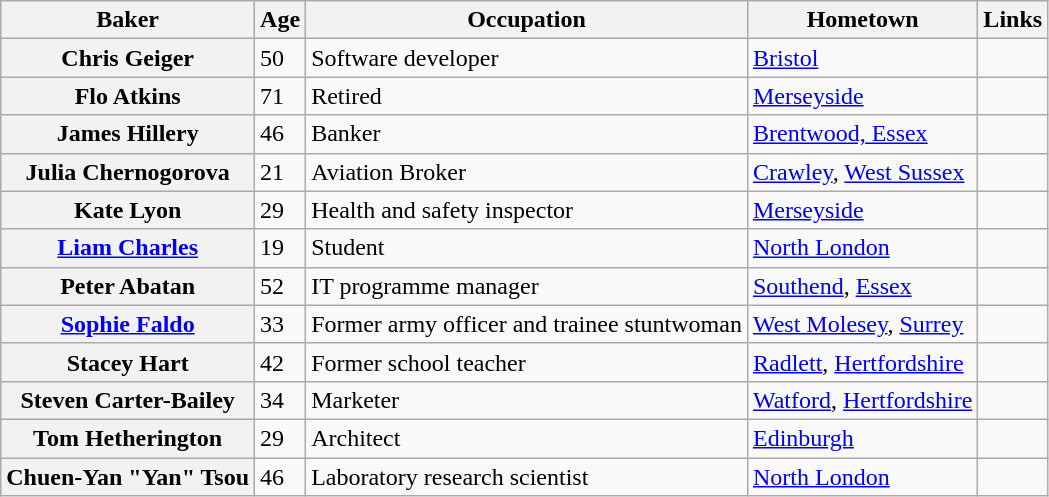<table class="wikitable sortable col2center">
<tr>
<th scope="col">Baker</th>
<th scope="col">Age</th>
<th scope="col" class="unsortable">Occupation</th>
<th scope="col" class="unsortable">Hometown</th>
<th scope="col" class="unsortable">Links</th>
</tr>
<tr>
<th scope="row">Chris Geiger</th>
<td>50</td>
<td>Software developer</td>
<td><a href='#'>Bristol</a></td>
<td></td>
</tr>
<tr>
<th scope="row">Flo Atkins</th>
<td>71</td>
<td>Retired</td>
<td><a href='#'>Merseyside</a></td>
<td></td>
</tr>
<tr>
<th scope="row">James Hillery</th>
<td>46</td>
<td>Banker</td>
<td><a href='#'>Brentwood, Essex</a></td>
<td></td>
</tr>
<tr>
<th scope="row">Julia Chernogorova</th>
<td>21</td>
<td>Aviation Broker</td>
<td><a href='#'>Crawley</a>, <a href='#'>West Sussex</a></td>
<td></td>
</tr>
<tr>
<th scope="row">Kate Lyon</th>
<td>29</td>
<td>Health and safety inspector</td>
<td><a href='#'>Merseyside</a></td>
<td></td>
</tr>
<tr>
<th scope="row"><a href='#'>Liam Charles</a></th>
<td>19</td>
<td>Student</td>
<td><a href='#'>North London</a></td>
<td></td>
</tr>
<tr>
<th scope="row">Peter Abatan</th>
<td>52</td>
<td>IT programme manager</td>
<td><a href='#'>Southend</a>, <a href='#'>Essex</a></td>
<td></td>
</tr>
<tr>
<th scope="row"><a href='#'>Sophie Faldo</a></th>
<td>33</td>
<td>Former army officer and trainee stuntwoman</td>
<td><a href='#'>West Molesey</a>, <a href='#'>Surrey</a></td>
<td></td>
</tr>
<tr>
<th scope="row">Stacey Hart</th>
<td>42</td>
<td>Former school teacher</td>
<td><a href='#'>Radlett</a>, <a href='#'>Hertfordshire</a></td>
<td></td>
</tr>
<tr>
<th scope="row">Steven Carter-Bailey</th>
<td>34</td>
<td>Marketer</td>
<td><a href='#'>Watford</a>, <a href='#'>Hertfordshire</a></td>
<td></td>
</tr>
<tr>
<th scope="row">Tom Hetherington</th>
<td>29</td>
<td>Architect</td>
<td><a href='#'>Edinburgh</a></td>
<td></td>
</tr>
<tr>
<th scope="row">Chuen-Yan "Yan" Tsou</th>
<td>46</td>
<td>Laboratory research scientist</td>
<td><a href='#'>North London</a></td>
<td></td>
</tr>
</table>
